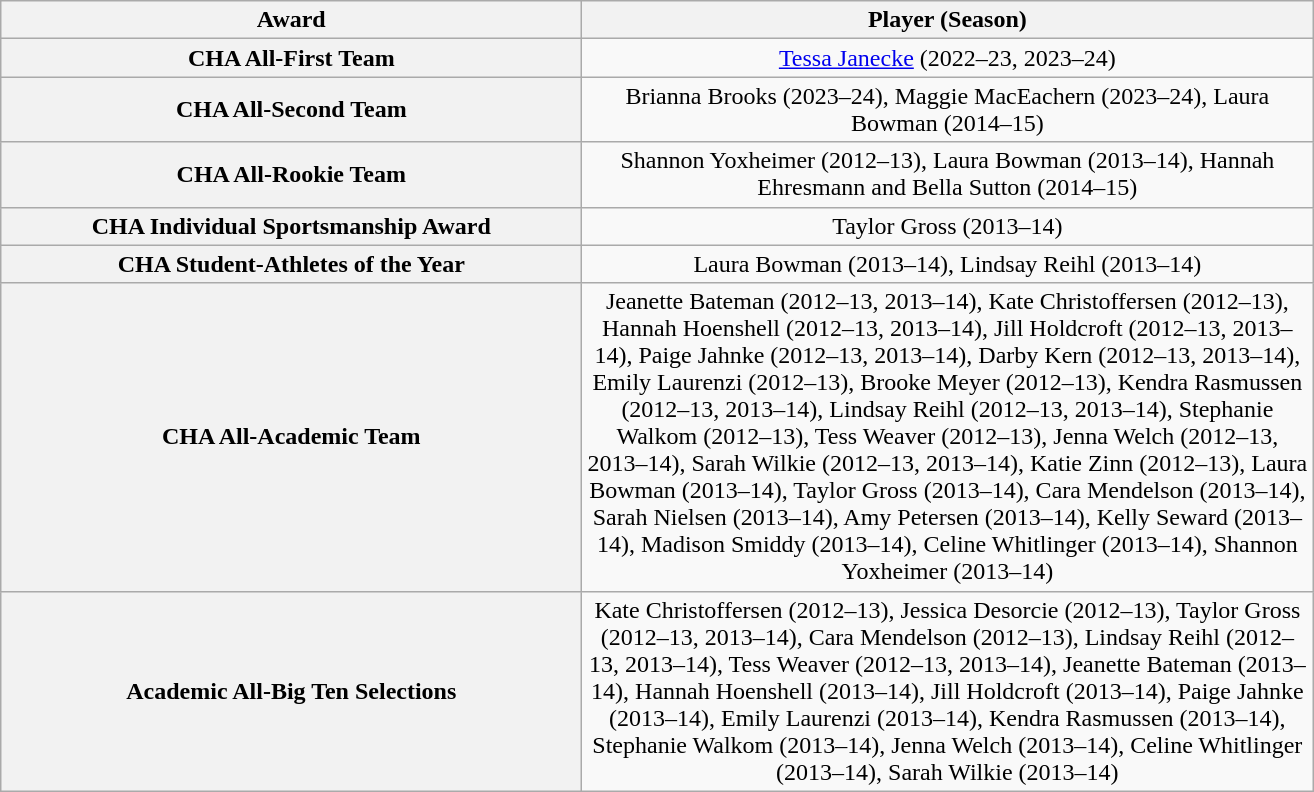<table class="wikitable" style="text-align: center;">
<tr>
<th scope="col" width="380px">Award</th>
<th scope="col" width="480px">Player (Season)</th>
</tr>
<tr>
<th>CHA All-First Team</th>
<td><a href='#'>Tessa Janecke</a> (2022–23, 2023–24)</td>
</tr>
<tr>
<th>CHA All-Second Team</th>
<td>Brianna Brooks (2023–24), Maggie MacEachern (2023–24), Laura Bowman (2014–15)</td>
</tr>
<tr>
<th>CHA All-Rookie Team</th>
<td>Shannon Yoxheimer (2012–13), Laura Bowman (2013–14), Hannah Ehresmann and Bella Sutton (2014–15)</td>
</tr>
<tr>
<th>CHA Individual Sportsmanship Award</th>
<td>Taylor Gross (2013–14)</td>
</tr>
<tr>
<th>CHA Student-Athletes of the Year</th>
<td>Laura Bowman (2013–14), Lindsay Reihl (2013–14)</td>
</tr>
<tr>
<th>CHA All-Academic Team</th>
<td>Jeanette Bateman (2012–13, 2013–14), Kate Christoffersen (2012–13), Hannah Hoenshell (2012–13, 2013–14), Jill Holdcroft (2012–13, 2013–14), Paige Jahnke (2012–13, 2013–14), Darby Kern (2012–13, 2013–14), Emily Laurenzi (2012–13), Brooke Meyer (2012–13), Kendra Rasmussen (2012–13, 2013–14), Lindsay Reihl (2012–13, 2013–14), Stephanie Walkom (2012–13), Tess Weaver (2012–13), Jenna Welch (2012–13, 2013–14), Sarah Wilkie (2012–13, 2013–14), Katie Zinn (2012–13), Laura Bowman (2013–14), Taylor Gross (2013–14), Cara Mendelson (2013–14), Sarah Nielsen (2013–14), Amy Petersen (2013–14), Kelly Seward (2013–14), Madison Smiddy (2013–14), Celine Whitlinger (2013–14), Shannon Yoxheimer (2013–14)</td>
</tr>
<tr>
<th>Academic All-Big Ten Selections</th>
<td>Kate Christoffersen (2012–13), Jessica Desorcie (2012–13), Taylor Gross (2012–13, 2013–14), Cara Mendelson (2012–13), Lindsay Reihl (2012–13, 2013–14), Tess Weaver (2012–13, 2013–14), Jeanette Bateman (2013–14), Hannah Hoenshell (2013–14), Jill Holdcroft (2013–14), Paige Jahnke (2013–14), Emily Laurenzi (2013–14), Kendra Rasmussen (2013–14), Stephanie Walkom (2013–14), Jenna Welch (2013–14), Celine Whitlinger (2013–14), Sarah Wilkie (2013–14)</td>
</tr>
</table>
